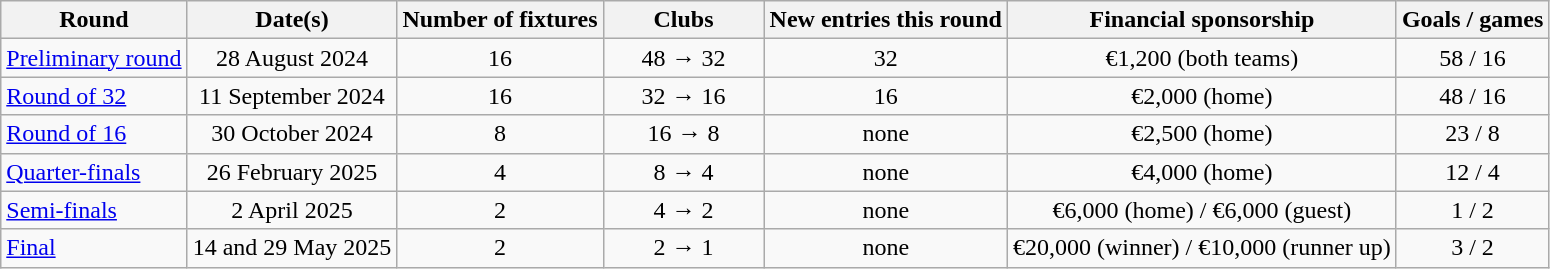<table class="wikitable" style="text-align:center">
<tr>
<th>Round</th>
<th>Date(s)</th>
<th>Number of fixtures</th>
<th width="100">Clubs</th>
<th>New entries this round</th>
<th><strong>Financial sponsorship</strong></th>
<th>Goals / games</th>
</tr>
<tr>
<td style="text-align:left;"><a href='#'>Preliminary round</a></td>
<td>28 August 2024</td>
<td>16</td>
<td>48 → 32</td>
<td>32</td>
<td>€1,200 (both teams)</td>
<td>58 / 16</td>
</tr>
<tr>
<td style="text-align:left;"><a href='#'>Round of 32</a></td>
<td>11 September 2024</td>
<td>16</td>
<td>32 → 16</td>
<td>16</td>
<td>€2,000 (home)</td>
<td>48 / 16</td>
</tr>
<tr>
<td style="text-align:left;"><a href='#'>Round of 16</a></td>
<td>30 October 2024</td>
<td>8</td>
<td>16 → 8</td>
<td>none</td>
<td>€2,500 (home)</td>
<td>23 / 8</td>
</tr>
<tr>
<td style="text-align:left;"><a href='#'>Quarter-finals</a></td>
<td>26 February 2025</td>
<td>4</td>
<td>8 → 4</td>
<td>none</td>
<td>€4,000 (home)</td>
<td>12 / 4</td>
</tr>
<tr>
<td style="text-align:left;"><a href='#'>Semi-finals</a></td>
<td>2 April 2025</td>
<td>2</td>
<td>4 → 2</td>
<td>none</td>
<td>€6,000 (home) / €6,000 (guest)</td>
<td>1 / 2</td>
</tr>
<tr>
<td style="text-align:left;"><a href='#'>Final</a></td>
<td>14 and 29 May 2025</td>
<td>2</td>
<td>2 → 1</td>
<td>none</td>
<td>€20,000 (winner) / €10,000 (runner up)</td>
<td>3 / 2</td>
</tr>
</table>
